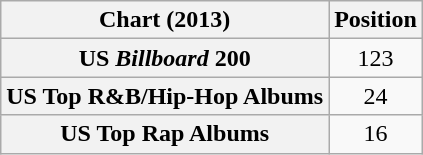<table class="wikitable sortable plainrowheaders" style="text-align:center">
<tr>
<th scope="col">Chart (2013)</th>
<th scope="col">Position</th>
</tr>
<tr>
<th scope="row">US <em>Billboard</em> 200</th>
<td>123</td>
</tr>
<tr>
<th scope="row">US Top R&B/Hip-Hop Albums</th>
<td style="text-align:center;">24</td>
</tr>
<tr>
<th scope="row">US Top Rap Albums</th>
<td style="text-align:center;">16</td>
</tr>
</table>
